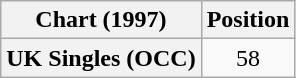<table class="wikitable plainrowheaders" style="text-align:center">
<tr>
<th>Chart (1997)</th>
<th>Position</th>
</tr>
<tr>
<th scope="row">UK Singles (OCC)</th>
<td>58</td>
</tr>
</table>
